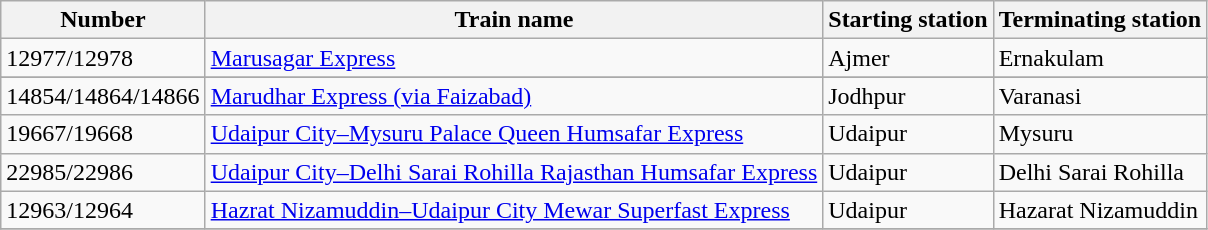<table class="wikitable sortable">
<tr>
<th>Number</th>
<th>Train name</th>
<th>Starting station</th>
<th>Terminating station</th>
</tr>
<tr>
<td>12977/12978</td>
<td><a href='#'>Marusagar Express</a></td>
<td>Ajmer</td>
<td>Ernakulam</td>
</tr>
<tr>
</tr>
<tr>
<td>14854/14864/14866</td>
<td><a href='#'>Marudhar Express (via Faizabad)</a></td>
<td>Jodhpur</td>
<td>Varanasi</td>
</tr>
<tr>
<td>19667/19668</td>
<td><a href='#'>Udaipur City–Mysuru Palace Queen Humsafar Express</a></td>
<td>Udaipur</td>
<td>Mysuru</td>
</tr>
<tr>
<td>22985/22986</td>
<td><a href='#'>Udaipur City–Delhi Sarai Rohilla Rajasthan Humsafar Express</a></td>
<td>Udaipur</td>
<td>Delhi Sarai Rohilla</td>
</tr>
<tr>
<td>12963/12964</td>
<td><a href='#'>Hazrat Nizamuddin–Udaipur City Mewar Superfast Express</a></td>
<td>Udaipur</td>
<td>Hazarat Nizamuddin</td>
</tr>
<tr>
</tr>
</table>
